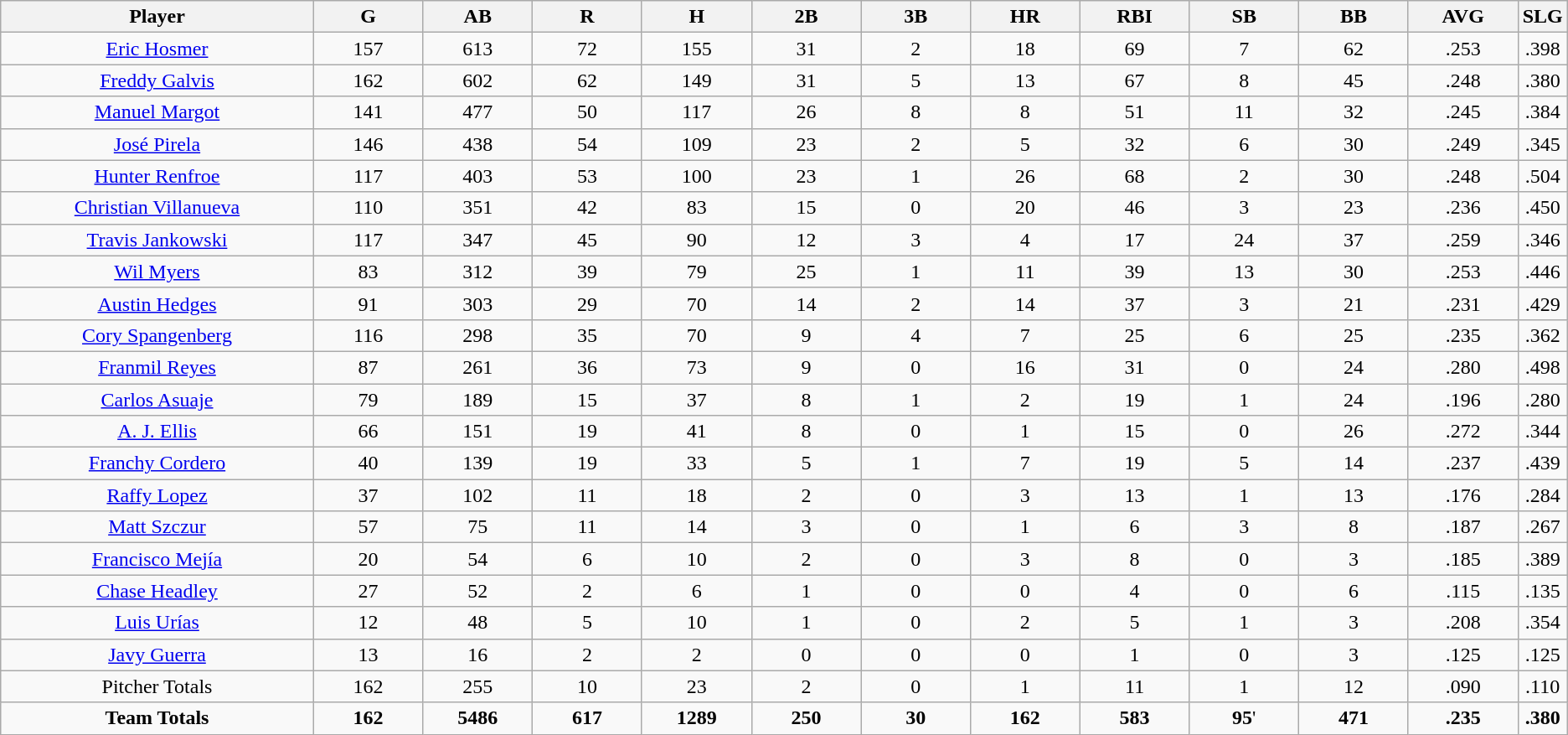<table class=wikitable style="text-align:center">
<tr>
<th bgcolor=#DDDDFF; width="20%">Player</th>
<th bgcolor=#DDDDFF; width="7%">G</th>
<th bgcolor=#DDDDFF; width="7%">AB</th>
<th bgcolor=#DDDDFF; width="7%">R</th>
<th bgcolor=#DDDDFF; width="7%">H</th>
<th bgcolor=#DDDDFF; width="7%">2B</th>
<th bgcolor=#DDDDFF; width="7%">3B</th>
<th bgcolor=#DDDDFF; width="7%">HR</th>
<th bgcolor=#DDDDFF; width="7%">RBI</th>
<th bgcolor=#DDDDFF; width="7%">SB</th>
<th bgcolor=#DDDDFF; width="7%">BB</th>
<th bgcolor=#DDDDFF; width="7%">AVG</th>
<th bgcolor=#DDDDFF; width="7%">SLG</th>
</tr>
<tr>
<td><a href='#'>Eric Hosmer</a></td>
<td>157</td>
<td>613</td>
<td>72</td>
<td>155</td>
<td>31</td>
<td>2</td>
<td>18</td>
<td>69</td>
<td>7</td>
<td>62</td>
<td>.253</td>
<td>.398</td>
</tr>
<tr>
<td><a href='#'>Freddy Galvis</a></td>
<td>162</td>
<td>602</td>
<td>62</td>
<td>149</td>
<td>31</td>
<td>5</td>
<td>13</td>
<td>67</td>
<td>8</td>
<td>45</td>
<td>.248</td>
<td>.380</td>
</tr>
<tr>
<td><a href='#'>Manuel Margot</a></td>
<td>141</td>
<td>477</td>
<td>50</td>
<td>117</td>
<td>26</td>
<td>8</td>
<td>8</td>
<td>51</td>
<td>11</td>
<td>32</td>
<td>.245</td>
<td>.384</td>
</tr>
<tr>
<td><a href='#'>José Pirela</a></td>
<td>146</td>
<td>438</td>
<td>54</td>
<td>109</td>
<td>23</td>
<td>2</td>
<td>5</td>
<td>32</td>
<td>6</td>
<td>30</td>
<td>.249</td>
<td>.345</td>
</tr>
<tr>
<td><a href='#'>Hunter Renfroe</a></td>
<td>117</td>
<td>403</td>
<td>53</td>
<td>100</td>
<td>23</td>
<td>1</td>
<td>26</td>
<td>68</td>
<td>2</td>
<td>30</td>
<td>.248</td>
<td>.504</td>
</tr>
<tr>
<td><a href='#'>Christian Villanueva</a></td>
<td>110</td>
<td>351</td>
<td>42</td>
<td>83</td>
<td>15</td>
<td>0</td>
<td>20</td>
<td>46</td>
<td>3</td>
<td>23</td>
<td>.236</td>
<td>.450</td>
</tr>
<tr>
<td><a href='#'>Travis Jankowski</a></td>
<td>117</td>
<td>347</td>
<td>45</td>
<td>90</td>
<td>12</td>
<td>3</td>
<td>4</td>
<td>17</td>
<td>24</td>
<td>37</td>
<td>.259</td>
<td>.346</td>
</tr>
<tr>
<td><a href='#'>Wil Myers</a></td>
<td>83</td>
<td>312</td>
<td>39</td>
<td>79</td>
<td>25</td>
<td>1</td>
<td>11</td>
<td>39</td>
<td>13</td>
<td>30</td>
<td>.253</td>
<td>.446</td>
</tr>
<tr>
<td><a href='#'>Austin Hedges</a></td>
<td>91</td>
<td>303</td>
<td>29</td>
<td>70</td>
<td>14</td>
<td>2</td>
<td>14</td>
<td>37</td>
<td>3</td>
<td>21</td>
<td>.231</td>
<td>.429</td>
</tr>
<tr>
<td><a href='#'>Cory Spangenberg</a></td>
<td>116</td>
<td>298</td>
<td>35</td>
<td>70</td>
<td>9</td>
<td>4</td>
<td>7</td>
<td>25</td>
<td>6</td>
<td>25</td>
<td>.235</td>
<td>.362</td>
</tr>
<tr>
<td><a href='#'>Franmil Reyes</a></td>
<td>87</td>
<td>261</td>
<td>36</td>
<td>73</td>
<td>9</td>
<td>0</td>
<td>16</td>
<td>31</td>
<td>0</td>
<td>24</td>
<td>.280</td>
<td>.498</td>
</tr>
<tr>
<td><a href='#'>Carlos Asuaje</a></td>
<td>79</td>
<td>189</td>
<td>15</td>
<td>37</td>
<td>8</td>
<td>1</td>
<td>2</td>
<td>19</td>
<td>1</td>
<td>24</td>
<td>.196</td>
<td>.280</td>
</tr>
<tr>
<td><a href='#'>A. J. Ellis</a></td>
<td>66</td>
<td>151</td>
<td>19</td>
<td>41</td>
<td>8</td>
<td>0</td>
<td>1</td>
<td>15</td>
<td>0</td>
<td>26</td>
<td>.272</td>
<td>.344</td>
</tr>
<tr>
<td><a href='#'>Franchy Cordero</a></td>
<td>40</td>
<td>139</td>
<td>19</td>
<td>33</td>
<td>5</td>
<td>1</td>
<td>7</td>
<td>19</td>
<td>5</td>
<td>14</td>
<td>.237</td>
<td>.439</td>
</tr>
<tr>
<td><a href='#'>Raffy Lopez</a></td>
<td>37</td>
<td>102</td>
<td>11</td>
<td>18</td>
<td>2</td>
<td>0</td>
<td>3</td>
<td>13</td>
<td>1</td>
<td>13</td>
<td>.176</td>
<td>.284</td>
</tr>
<tr>
<td><a href='#'>Matt Szczur</a></td>
<td>57</td>
<td>75</td>
<td>11</td>
<td>14</td>
<td>3</td>
<td>0</td>
<td>1</td>
<td>6</td>
<td>3</td>
<td>8</td>
<td>.187</td>
<td>.267</td>
</tr>
<tr>
<td><a href='#'>Francisco Mejía</a></td>
<td>20</td>
<td>54</td>
<td>6</td>
<td>10</td>
<td>2</td>
<td>0</td>
<td>3</td>
<td>8</td>
<td>0</td>
<td>3</td>
<td>.185</td>
<td>.389</td>
</tr>
<tr>
<td><a href='#'>Chase Headley</a></td>
<td>27</td>
<td>52</td>
<td>2</td>
<td>6</td>
<td>1</td>
<td>0</td>
<td>0</td>
<td>4</td>
<td>0</td>
<td>6</td>
<td>.115</td>
<td>.135</td>
</tr>
<tr>
<td><a href='#'>Luis Urías</a></td>
<td>12</td>
<td>48</td>
<td>5</td>
<td>10</td>
<td>1</td>
<td>0</td>
<td>2</td>
<td>5</td>
<td>1</td>
<td>3</td>
<td>.208</td>
<td>.354</td>
</tr>
<tr>
<td><a href='#'>Javy Guerra</a></td>
<td>13</td>
<td>16</td>
<td>2</td>
<td>2</td>
<td>0</td>
<td>0</td>
<td>0</td>
<td>1</td>
<td>0</td>
<td>3</td>
<td>.125</td>
<td>.125</td>
</tr>
<tr>
<td>Pitcher Totals</td>
<td>162</td>
<td>255</td>
<td>10</td>
<td>23</td>
<td>2</td>
<td>0</td>
<td>1</td>
<td>11</td>
<td>1</td>
<td>12</td>
<td>.090</td>
<td>.110</td>
</tr>
<tr>
<td><strong>Team Totals</strong></td>
<td><strong>162</strong></td>
<td><strong>5486</strong></td>
<td><strong>617</strong></td>
<td><strong>1289</strong></td>
<td><strong>250</strong></td>
<td><strong>30</strong></td>
<td><strong>162</strong></td>
<td><strong>583</strong></td>
<td><strong>95</strong>'</td>
<td><strong>471</strong></td>
<td><strong>.235</strong></td>
<td><strong>.380</strong></td>
</tr>
</table>
